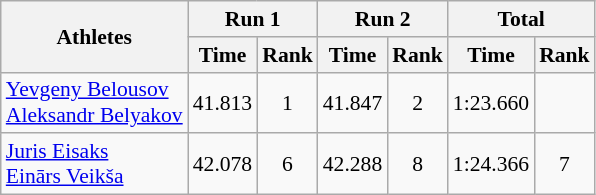<table class="wikitable" border="1" style="font-size:90%">
<tr>
<th rowspan="2">Athletes</th>
<th colspan="2">Run 1</th>
<th colspan="2">Run 2</th>
<th colspan="2">Total</th>
</tr>
<tr>
<th>Time</th>
<th>Rank</th>
<th>Time</th>
<th>Rank</th>
<th>Time</th>
<th>Rank</th>
</tr>
<tr>
<td><a href='#'>Yevgeny Belousov</a><br><a href='#'>Aleksandr Belyakov</a></td>
<td align="center">41.813</td>
<td align="center">1</td>
<td align="center">41.847</td>
<td align="center">2</td>
<td align="center">1:23.660</td>
<td align="center"></td>
</tr>
<tr>
<td><a href='#'>Juris Eisaks</a><br><a href='#'>Einārs Veikša</a></td>
<td align="center">42.078</td>
<td align="center">6</td>
<td align="center">42.288</td>
<td align="center">8</td>
<td align="center">1:24.366</td>
<td align="center">7</td>
</tr>
</table>
